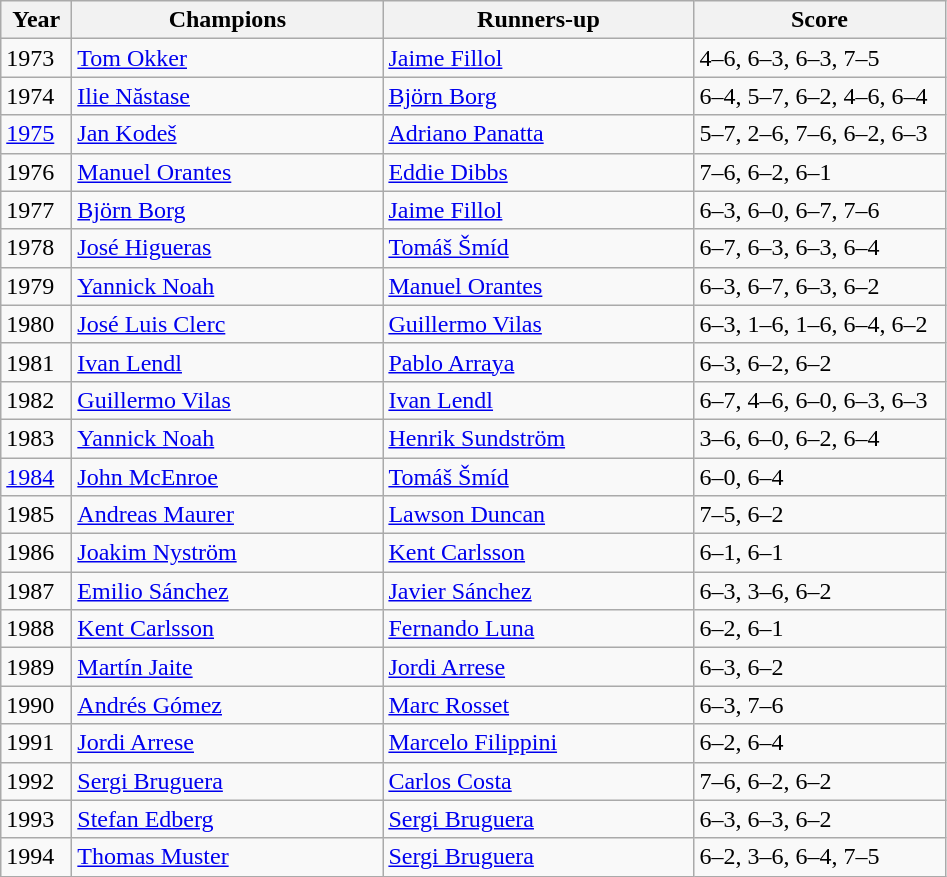<table class="wikitable">
<tr>
<th style="width:40px">Year</th>
<th style="width:200px">Champions</th>
<th style="width:200px">Runners-up</th>
<th style="width:160px">Score</th>
</tr>
<tr>
<td>1973</td>
<td> <a href='#'>Tom Okker</a></td>
<td> <a href='#'>Jaime Fillol</a></td>
<td>4–6, 6–3, 6–3, 7–5</td>
</tr>
<tr>
<td>1974</td>
<td> <a href='#'>Ilie Năstase</a></td>
<td> <a href='#'>Björn Borg</a></td>
<td>6–4, 5–7, 6–2, 4–6, 6–4</td>
</tr>
<tr>
<td><a href='#'>1975</a></td>
<td> <a href='#'>Jan Kodeš</a></td>
<td> <a href='#'>Adriano Panatta</a></td>
<td>5–7, 2–6, 7–6, 6–2, 6–3</td>
</tr>
<tr>
<td>1976</td>
<td> <a href='#'>Manuel Orantes</a></td>
<td> <a href='#'>Eddie Dibbs</a></td>
<td>7–6, 6–2, 6–1</td>
</tr>
<tr>
<td>1977</td>
<td> <a href='#'>Björn Borg</a></td>
<td> <a href='#'>Jaime Fillol</a></td>
<td>6–3, 6–0, 6–7, 7–6</td>
</tr>
<tr>
<td>1978</td>
<td> <a href='#'>José Higueras</a></td>
<td> <a href='#'>Tomáš Šmíd</a></td>
<td>6–7, 6–3, 6–3, 6–4</td>
</tr>
<tr>
<td>1979</td>
<td> <a href='#'>Yannick Noah</a></td>
<td> <a href='#'>Manuel Orantes</a></td>
<td>6–3, 6–7, 6–3, 6–2</td>
</tr>
<tr>
<td>1980</td>
<td> <a href='#'>José Luis Clerc</a></td>
<td> <a href='#'>Guillermo Vilas</a></td>
<td>6–3, 1–6, 1–6, 6–4, 6–2</td>
</tr>
<tr>
<td>1981</td>
<td> <a href='#'>Ivan Lendl</a></td>
<td> <a href='#'>Pablo Arraya</a></td>
<td>6–3, 6–2, 6–2</td>
</tr>
<tr>
<td>1982</td>
<td> <a href='#'>Guillermo Vilas</a></td>
<td> <a href='#'>Ivan Lendl</a></td>
<td>6–7, 4–6, 6–0, 6–3, 6–3</td>
</tr>
<tr>
<td>1983</td>
<td> <a href='#'>Yannick Noah</a></td>
<td> <a href='#'>Henrik Sundström</a></td>
<td>3–6, 6–0, 6–2, 6–4</td>
</tr>
<tr>
<td><a href='#'>1984</a></td>
<td> <a href='#'>John McEnroe</a></td>
<td> <a href='#'>Tomáš Šmíd</a></td>
<td>6–0, 6–4</td>
</tr>
<tr>
<td>1985</td>
<td> <a href='#'>Andreas Maurer</a></td>
<td> <a href='#'>Lawson Duncan</a></td>
<td>7–5, 6–2</td>
</tr>
<tr>
<td>1986</td>
<td> <a href='#'>Joakim Nyström</a></td>
<td> <a href='#'>Kent Carlsson</a></td>
<td>6–1, 6–1</td>
</tr>
<tr>
<td>1987</td>
<td> <a href='#'>Emilio Sánchez</a></td>
<td> <a href='#'>Javier Sánchez</a></td>
<td>6–3, 3–6, 6–2</td>
</tr>
<tr>
<td>1988</td>
<td> <a href='#'>Kent Carlsson</a></td>
<td> <a href='#'>Fernando Luna</a></td>
<td>6–2, 6–1</td>
</tr>
<tr>
<td>1989</td>
<td> <a href='#'>Martín Jaite</a></td>
<td> <a href='#'>Jordi Arrese</a></td>
<td>6–3, 6–2</td>
</tr>
<tr>
<td>1990</td>
<td> <a href='#'>Andrés Gómez</a></td>
<td> <a href='#'>Marc Rosset</a></td>
<td>6–3, 7–6</td>
</tr>
<tr>
<td>1991</td>
<td> <a href='#'>Jordi Arrese</a></td>
<td> <a href='#'>Marcelo Filippini</a></td>
<td>6–2, 6–4</td>
</tr>
<tr>
<td>1992</td>
<td> <a href='#'>Sergi Bruguera</a></td>
<td> <a href='#'>Carlos Costa</a></td>
<td>7–6, 6–2, 6–2</td>
</tr>
<tr>
<td>1993</td>
<td> <a href='#'>Stefan Edberg</a></td>
<td> <a href='#'>Sergi Bruguera</a></td>
<td>6–3, 6–3, 6–2</td>
</tr>
<tr>
<td>1994</td>
<td> <a href='#'>Thomas Muster</a></td>
<td> <a href='#'>Sergi Bruguera</a></td>
<td>6–2, 3–6, 6–4, 7–5</td>
</tr>
</table>
